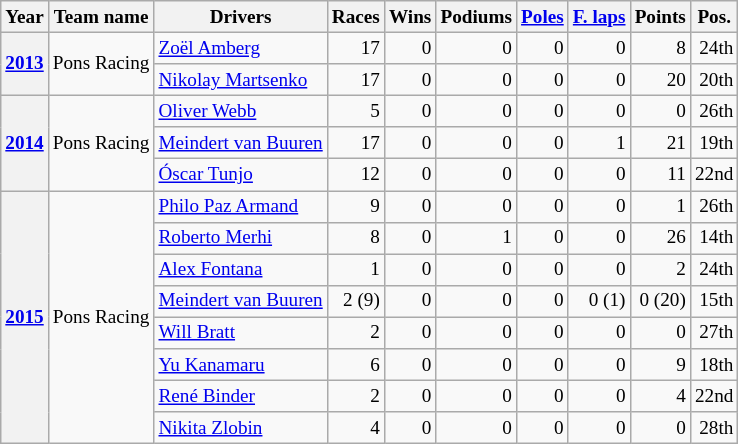<table class="wikitable" style="text-align:right; font-size:80%">
<tr>
<th scope="col">Year</th>
<th scope="col">Team name</th>
<th scope="col">Drivers</th>
<th scope="col">Races</th>
<th scope="col">Wins</th>
<th scope="col">Podiums</th>
<th scope="col"><a href='#'>Poles</a></th>
<th scope="col"><a href='#'>F. laps</a></th>
<th scope="col">Points</th>
<th scope="col">Pos.</th>
</tr>
<tr>
<th scope="row" rowspan=2><a href='#'>2013</a></th>
<td align="left" rowspan=2> Pons Racing</td>
<td align="left"> <a href='#'>Zoël Amberg</a></td>
<td>17</td>
<td>0</td>
<td>0</td>
<td>0</td>
<td>0</td>
<td>8</td>
<td>24th</td>
</tr>
<tr>
<td align="left"> <a href='#'>Nikolay Martsenko</a></td>
<td>17</td>
<td>0</td>
<td>0</td>
<td>0</td>
<td>0</td>
<td>20</td>
<td>20th</td>
</tr>
<tr>
<th scope="row" rowspan=3><a href='#'>2014</a></th>
<td align="left" rowspan=3> Pons Racing</td>
<td align="left"> <a href='#'>Oliver Webb</a></td>
<td>5</td>
<td>0</td>
<td>0</td>
<td>0</td>
<td>0</td>
<td>0</td>
<td>26th</td>
</tr>
<tr>
<td align="left"> <a href='#'>Meindert van Buuren</a></td>
<td>17</td>
<td>0</td>
<td>0</td>
<td>0</td>
<td>1</td>
<td>21</td>
<td>19th</td>
</tr>
<tr>
<td align="left"> <a href='#'>Óscar Tunjo</a></td>
<td>12</td>
<td>0</td>
<td>0</td>
<td>0</td>
<td>0</td>
<td>11</td>
<td>22nd</td>
</tr>
<tr>
<th scope="row" rowspan=8><a href='#'>2015</a></th>
<td align="left" rowspan=8> Pons Racing</td>
<td align="left"> <a href='#'>Philo Paz Armand</a></td>
<td>9</td>
<td>0</td>
<td>0</td>
<td>0</td>
<td>0</td>
<td>1</td>
<td>26th</td>
</tr>
<tr>
<td align="left"> <a href='#'>Roberto Merhi</a></td>
<td>8</td>
<td>0</td>
<td>1</td>
<td>0</td>
<td>0</td>
<td>26</td>
<td>14th</td>
</tr>
<tr>
<td align="left"> <a href='#'>Alex Fontana</a></td>
<td>1</td>
<td>0</td>
<td>0</td>
<td>0</td>
<td>0</td>
<td>2</td>
<td>24th</td>
</tr>
<tr>
<td align="left"> <a href='#'>Meindert van Buuren</a></td>
<td>2 (9)</td>
<td>0</td>
<td>0</td>
<td>0</td>
<td>0 (1)</td>
<td>0 (20)</td>
<td>15th</td>
</tr>
<tr>
<td align="left"> <a href='#'>Will Bratt</a></td>
<td>2</td>
<td>0</td>
<td>0</td>
<td>0</td>
<td>0</td>
<td>0</td>
<td>27th</td>
</tr>
<tr>
<td align="left"> <a href='#'>Yu Kanamaru</a></td>
<td>6</td>
<td>0</td>
<td>0</td>
<td>0</td>
<td>0</td>
<td>9</td>
<td>18th</td>
</tr>
<tr>
<td align="left"> <a href='#'>René Binder</a></td>
<td>2</td>
<td>0</td>
<td>0</td>
<td>0</td>
<td>0</td>
<td>4</td>
<td>22nd</td>
</tr>
<tr>
<td align="left"> <a href='#'>Nikita Zlobin</a></td>
<td>4</td>
<td>0</td>
<td>0</td>
<td>0</td>
<td>0</td>
<td>0</td>
<td>28th</td>
</tr>
</table>
